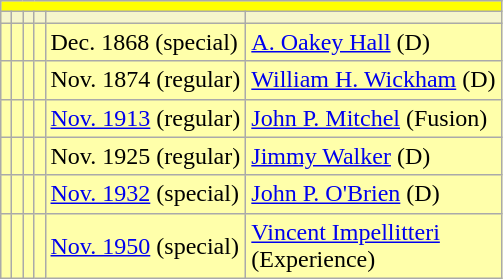<table class="wikitable" style="background:#ffa;">
<tr>
<td colspan="6" style="background:yellow;"></td>
</tr>
<tr>
<td style="background:#f5f5cc;"></td>
<td style="background:#f5f5cc;"></td>
<td style="background:#f5f5cc;"></td>
<td style="background:#f5f5cc;"></td>
<td style="background:#f5f5cc;"></td>
<td style="background:#f5f5cc;"></td>
</tr>
<tr>
<td></td>
<td></td>
<td></td>
<td></td>
<td>Dec. 1868 (special)</td>
<td><a href='#'>A. Oakey Hall</a> (D)</td>
</tr>
<tr>
<td></td>
<td></td>
<td></td>
<td></td>
<td>Nov. 1874 (regular)</td>
<td><a href='#'>William H. Wickham</a> (D)</td>
</tr>
<tr>
<td></td>
<td></td>
<td></td>
<td></td>
<td><a href='#'>Nov. 1913</a> (regular)</td>
<td><a href='#'>John P. Mitchel</a> (Fusion)</td>
</tr>
<tr>
<td></td>
<td></td>
<td></td>
<td></td>
<td>Nov. 1925 (regular)</td>
<td><a href='#'>Jimmy Walker</a> (D)</td>
</tr>
<tr>
<td></td>
<td></td>
<td></td>
<td></td>
<td><a href='#'>Nov. 1932</a> (special)</td>
<td><a href='#'>John P. O'Brien</a> (D)</td>
</tr>
<tr>
<td></td>
<td></td>
<td></td>
<td></td>
<td><a href='#'>Nov. 1950</a> (special)</td>
<td><a href='#'>Vincent Impellitteri</a> <br>(Experience)</td>
</tr>
</table>
